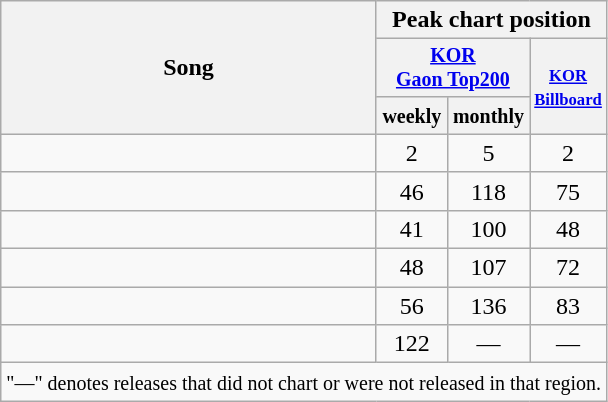<table class="wikitable table" style="text-align:center;">
<tr>
<th rowspan="3">Song</th>
<th colspan="9">Peak chart position</th>
</tr>
<tr style="font-size:smaller;">
<th width="40" colspan="2"><a href='#'>KOR<br>Gaon Top200</a></th>
<th width="40" rowspan="2"><small><a href='#'>KOR<br>Billboard</a></small></th>
</tr>
<tr>
<th colspan="1" width="40"><small>weekly</small></th>
<th colspan width="40"><small>monthly</small></th>
</tr>
<tr>
<td></td>
<td>2</td>
<td>5</td>
<td>2</td>
</tr>
<tr>
<td></td>
<td>46</td>
<td>118</td>
<td>75</td>
</tr>
<tr>
<td></td>
<td>41</td>
<td>100</td>
<td>48</td>
</tr>
<tr>
<td></td>
<td>48</td>
<td>107</td>
<td>72</td>
</tr>
<tr>
<td></td>
<td>56</td>
<td>136</td>
<td>83</td>
</tr>
<tr>
<td></td>
<td>122</td>
<td>—</td>
<td>—</td>
</tr>
<tr>
<td colspan="14"><small>"—" denotes releases that did not chart or were not released in that region.</small></td>
</tr>
</table>
